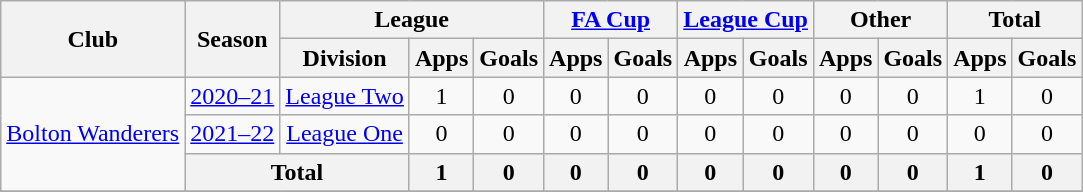<table class="wikitable" style="text-align:center">
<tr>
<th rowspan="2">Club</th>
<th rowspan="2">Season</th>
<th colspan="3">League</th>
<th colspan="2"><a href='#'>FA Cup</a></th>
<th colspan="2"><a href='#'>League Cup</a></th>
<th colspan="2">Other</th>
<th colspan="2">Total</th>
</tr>
<tr>
<th>Division</th>
<th>Apps</th>
<th>Goals</th>
<th>Apps</th>
<th>Goals</th>
<th>Apps</th>
<th>Goals</th>
<th>Apps</th>
<th>Goals</th>
<th>Apps</th>
<th>Goals</th>
</tr>
<tr>
<td rowspan="3"><a href='#'>Bolton Wanderers</a></td>
<td><a href='#'>2020–21</a></td>
<td><a href='#'>League Two</a></td>
<td>1</td>
<td>0</td>
<td>0</td>
<td>0</td>
<td>0</td>
<td>0</td>
<td>0</td>
<td>0</td>
<td>1</td>
<td>0</td>
</tr>
<tr>
<td><a href='#'>2021–22</a></td>
<td><a href='#'>League One</a></td>
<td>0</td>
<td>0</td>
<td>0</td>
<td>0</td>
<td>0</td>
<td>0</td>
<td>0</td>
<td>0</td>
<td>0</td>
<td>0</td>
</tr>
<tr>
<th colspan="2">Total</th>
<th>1</th>
<th>0</th>
<th>0</th>
<th>0</th>
<th>0</th>
<th>0</th>
<th>0</th>
<th>0</th>
<th>1</th>
<th>0</th>
</tr>
<tr>
</tr>
</table>
